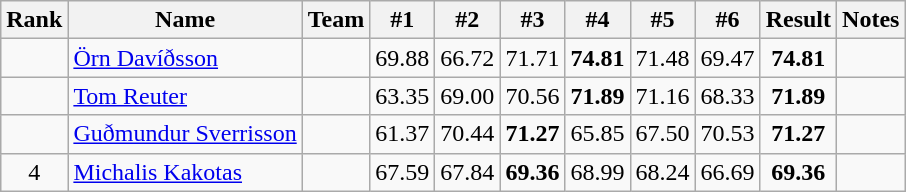<table class="wikitable sortable" style="text-align:center">
<tr>
<th>Rank</th>
<th>Name</th>
<th>Team</th>
<th>#1</th>
<th>#2</th>
<th>#3</th>
<th>#4</th>
<th>#5</th>
<th>#6</th>
<th>Result</th>
<th>Notes</th>
</tr>
<tr>
<td></td>
<td align="left"><a href='#'>Örn Davíðsson</a></td>
<td align=left></td>
<td>69.88</td>
<td>66.72</td>
<td>71.71</td>
<td><strong>74.81</strong></td>
<td>71.48</td>
<td>69.47</td>
<td><strong>74.81</strong></td>
<td></td>
</tr>
<tr>
<td></td>
<td align="left"><a href='#'>Tom Reuter</a></td>
<td align=left></td>
<td>63.35</td>
<td>69.00</td>
<td>70.56</td>
<td><strong>71.89</strong></td>
<td>71.16</td>
<td>68.33</td>
<td><strong>71.89</strong></td>
<td></td>
</tr>
<tr>
<td></td>
<td align="left"><a href='#'>Guðmundur Sverrisson</a></td>
<td align=left></td>
<td>61.37</td>
<td>70.44</td>
<td><strong>71.27</strong></td>
<td>65.85</td>
<td>67.50</td>
<td>70.53</td>
<td><strong>71.27</strong></td>
<td></td>
</tr>
<tr>
<td>4</td>
<td align="left"><a href='#'>Michalis Kakotas</a></td>
<td align=left></td>
<td>67.59</td>
<td>67.84</td>
<td><strong>69.36</strong></td>
<td>68.99</td>
<td>68.24</td>
<td>66.69</td>
<td><strong>69.36</strong></td>
<td></td>
</tr>
</table>
